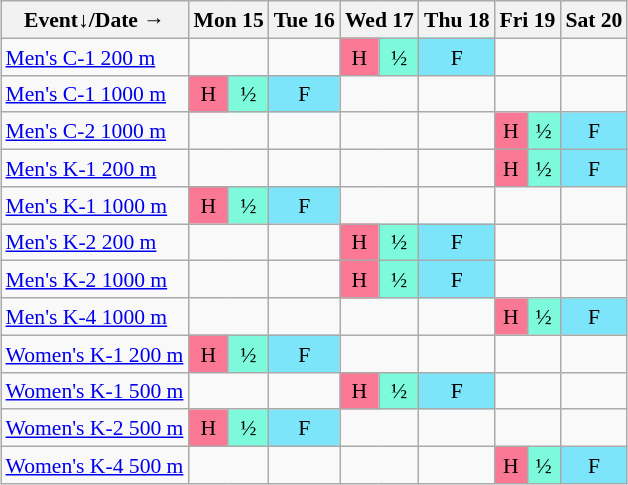<table class="wikitable" style="margin:0.5em auto; font-size:90%; line-height:1.25em;text-align:center;">
<tr>
<th>Event↓/Date →</th>
<th colspan="2">Mon 15</th>
<th>Tue 16</th>
<th colspan="2">Wed 17</th>
<th>Thu 18</th>
<th colspan="2">Fri 19</th>
<th>Sat 20</th>
</tr>
<tr>
<td style="text-align:left;"><a href='#'>Men's C-1 200 m</a></td>
<td colspan="2"></td>
<td></td>
<td style="background-color:#FA7894;">H</td>
<td style="background-color:#7DFADB;">½</td>
<td style="background-color:#7DE5FA;">F</td>
<td colspan="2"></td>
<td></td>
</tr>
<tr>
<td style="text-align:left;"><a href='#'>Men's C-1 1000 m</a></td>
<td style="background-color:#FA7894;">H</td>
<td style="background-color:#7DFADB;">½</td>
<td style="background-color:#7DE5FA;">F</td>
<td colspan="2"></td>
<td></td>
<td colspan="2"></td>
<td></td>
</tr>
<tr>
<td style="text-align:left;"><a href='#'>Men's C-2 1000 m</a></td>
<td colspan="2"></td>
<td></td>
<td colspan="2"></td>
<td></td>
<td style="background-color:#FA7894;">H</td>
<td style="background-color:#7DFADB;">½</td>
<td style="background-color:#7DE5FA;">F</td>
</tr>
<tr>
<td style="text-align:left;"><a href='#'>Men's K-1 200 m</a></td>
<td colspan="2"></td>
<td></td>
<td colspan="2"></td>
<td></td>
<td style="background-color:#FA7894;">H</td>
<td style="background-color:#7DFADB;">½</td>
<td style="background-color:#7DE5FA;">F</td>
</tr>
<tr>
<td style="text-align:left;"><a href='#'>Men's K-1 1000 m</a></td>
<td style="background-color:#FA7894;">H</td>
<td style="background-color:#7DFADB;">½</td>
<td style="background-color:#7DE5FA;">F</td>
<td colspan="2"></td>
<td></td>
<td colspan="2"></td>
<td></td>
</tr>
<tr>
<td style="text-align:left;"><a href='#'>Men's K-2 200 m</a></td>
<td colspan="2"></td>
<td></td>
<td style="background-color:#FA7894;">H</td>
<td style="background-color:#7DFADB;">½</td>
<td style="background-color:#7DE5FA;">F</td>
<td colspan="2"></td>
<td></td>
</tr>
<tr>
<td style="text-align:left;"><a href='#'>Men's K-2 1000 m</a></td>
<td colspan="2"></td>
<td></td>
<td style="background-color:#FA7894;">H</td>
<td style="background-color:#7DFADB;">½</td>
<td style="background-color:#7DE5FA;">F</td>
<td colspan="2"></td>
<td></td>
</tr>
<tr>
<td style="text-align:left;"><a href='#'>Men's K-4 1000 m</a></td>
<td colspan="2"></td>
<td></td>
<td colspan="2"></td>
<td></td>
<td style="background-color:#FA7894;">H</td>
<td style="background-color:#7DFADB;">½</td>
<td style="background-color:#7DE5FA;">F</td>
</tr>
<tr>
<td style="text-align:left;"><a href='#'>Women's K-1 200 m</a></td>
<td style="background-color:#FA7894;">H</td>
<td style="background-color:#7DFADB;">½</td>
<td style="background-color:#7DE5FA;">F</td>
<td colspan="2"></td>
<td></td>
<td colspan="2"></td>
<td></td>
</tr>
<tr>
<td style="text-align:left;"><a href='#'>Women's K-1 500 m</a></td>
<td colspan="2"></td>
<td></td>
<td style="background-color:#FA7894;">H</td>
<td style="background-color:#7DFADB;">½</td>
<td style="background-color:#7DE5FA;">F</td>
<td colspan="2"></td>
<td></td>
</tr>
<tr>
<td style="text-align:left;"><a href='#'>Women's K-2 500 m</a></td>
<td style="background-color:#FA7894;">H</td>
<td style="background-color:#7DFADB;">½</td>
<td style="background-color:#7DE5FA;">F</td>
<td colspan="2"></td>
<td></td>
<td colspan="2"></td>
<td></td>
</tr>
<tr>
<td style="text-align:left;"><a href='#'>Women's K-4 500 m</a></td>
<td colspan="2"></td>
<td></td>
<td colspan="2"></td>
<td></td>
<td style="background-color:#FA7894;">H</td>
<td style="background-color:#7DFADB;">½</td>
<td style="background-color:#7DE5FA;">F</td>
</tr>
</table>
